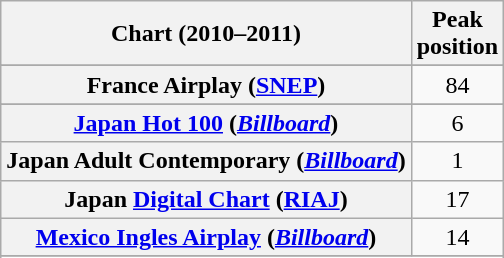<table class="wikitable sortable plainrowheaders" style="text-align:center">
<tr>
<th scope="col">Chart (2010–2011)</th>
<th scope="col">Peak<br>position</th>
</tr>
<tr>
</tr>
<tr>
</tr>
<tr>
</tr>
<tr>
</tr>
<tr>
</tr>
<tr>
</tr>
<tr>
</tr>
<tr>
</tr>
<tr>
</tr>
<tr>
<th scope="row">France Airplay (<a href='#'>SNEP</a>)</th>
<td align="center">84</td>
</tr>
<tr>
</tr>
<tr>
</tr>
<tr>
</tr>
<tr>
<th scope="row"><a href='#'>Japan Hot 100</a> (<em><a href='#'>Billboard</a></em>)</th>
<td>6</td>
</tr>
<tr>
<th scope="row">Japan Adult Contemporary (<em><a href='#'>Billboard</a></em>)</th>
<td>1</td>
</tr>
<tr>
<th scope="row">Japan <a href='#'>Digital Chart</a> (<a href='#'>RIAJ</a>)</th>
<td>17</td>
</tr>
<tr>
<th scope="row"><a href='#'>Mexico Ingles Airplay</a> (<em><a href='#'>Billboard</a></em>)</th>
<td>14</td>
</tr>
<tr>
</tr>
<tr>
</tr>
<tr>
</tr>
<tr>
</tr>
<tr>
</tr>
<tr>
</tr>
<tr>
</tr>
<tr>
</tr>
<tr>
</tr>
<tr>
</tr>
</table>
